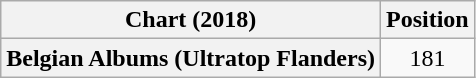<table class="wikitable plainrowheaders" style="text-align:center">
<tr>
<th scope="col">Chart (2018)</th>
<th scope="col">Position</th>
</tr>
<tr>
<th scope="row">Belgian Albums (Ultratop Flanders)</th>
<td>181</td>
</tr>
</table>
